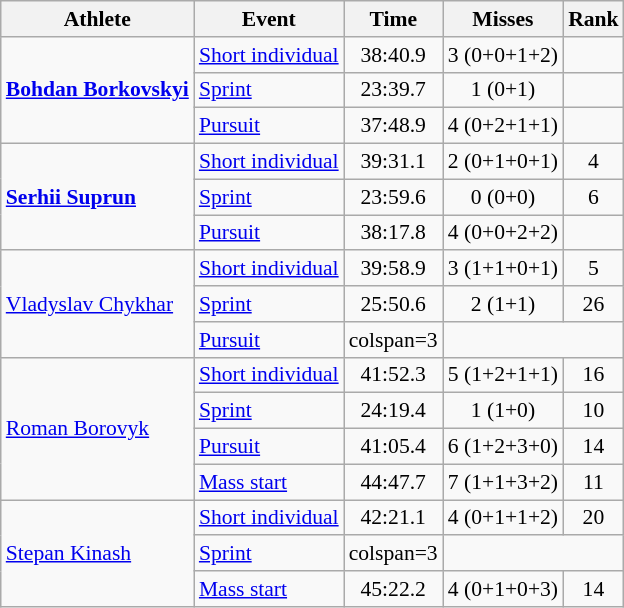<table class=wikitable style=font-size:90%;text-align:center>
<tr>
<th>Athlete</th>
<th>Event</th>
<th>Time</th>
<th>Misses</th>
<th>Rank</th>
</tr>
<tr>
<td rowspan="3" align="left"><strong><a href='#'>Bohdan Borkovskyi</a></strong></td>
<td align=left><a href='#'>Short individual</a></td>
<td>38:40.9</td>
<td>3 (0+0+1+2)</td>
<td></td>
</tr>
<tr>
<td align=left><a href='#'>Sprint</a></td>
<td>23:39.7</td>
<td>1 (0+1)</td>
<td></td>
</tr>
<tr>
<td align=left><a href='#'>Pursuit</a></td>
<td>37:48.9</td>
<td>4 (0+2+1+1)</td>
<td></td>
</tr>
<tr>
<td rowspan="3" align="left"><strong><a href='#'>Serhii Suprun</a></strong></td>
<td align=left><a href='#'>Short individual</a></td>
<td>39:31.1</td>
<td>2 (0+1+0+1)</td>
<td>4</td>
</tr>
<tr>
<td align=left><a href='#'>Sprint</a></td>
<td>23:59.6</td>
<td>0 (0+0)</td>
<td>6</td>
</tr>
<tr>
<td align=left><a href='#'>Pursuit</a></td>
<td>38:17.8</td>
<td>4 (0+0+2+2)</td>
<td></td>
</tr>
<tr>
<td rowspan="3" align="left"><a href='#'>Vladyslav Chykhar</a></td>
<td align="left"><a href='#'>Short individual</a></td>
<td>39:58.9</td>
<td>3 (1+1+0+1)</td>
<td>5</td>
</tr>
<tr>
<td align=left><a href='#'>Sprint</a></td>
<td>25:50.6</td>
<td>2 (1+1)</td>
<td>26</td>
</tr>
<tr>
<td align=left><a href='#'>Pursuit</a></td>
<td>colspan=3 </td>
</tr>
<tr>
<td rowspan="4" align="left"><a href='#'>Roman Borovyk</a></td>
<td align="left"><a href='#'>Short individual</a></td>
<td>41:52.3</td>
<td>5 (1+2+1+1)</td>
<td>16</td>
</tr>
<tr>
<td align=left><a href='#'>Sprint</a></td>
<td>24:19.4</td>
<td>1 (1+0)</td>
<td>10</td>
</tr>
<tr>
<td align=left><a href='#'>Pursuit</a></td>
<td>41:05.4</td>
<td>6 (1+2+3+0)</td>
<td>14</td>
</tr>
<tr>
<td align=left><a href='#'>Mass start</a></td>
<td>44:47.7</td>
<td>7 (1+1+3+2)</td>
<td>11</td>
</tr>
<tr>
<td rowspan="3" align="left"><a href='#'>Stepan Kinash</a></td>
<td align="left"><a href='#'>Short individual</a></td>
<td>42:21.1</td>
<td>4 (0+1+1+2)</td>
<td>20</td>
</tr>
<tr>
<td align=left><a href='#'>Sprint</a></td>
<td>colspan=3 </td>
</tr>
<tr>
<td align=left><a href='#'>Mass start</a></td>
<td>45:22.2</td>
<td>4 (0+1+0+3)</td>
<td>14</td>
</tr>
</table>
